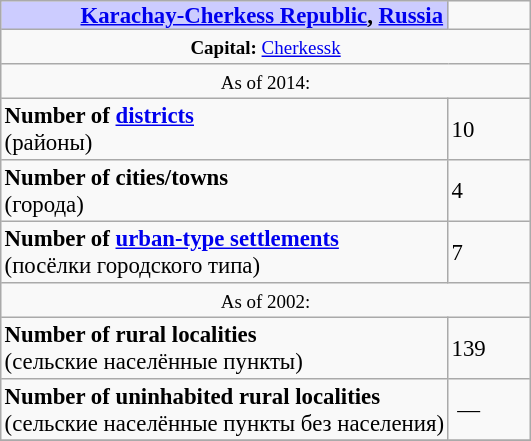<table border=1 align="right" cellpadding=2 cellspacing=0 style="margin: 0 0 1em 1em; background: #f9f9f9; border: 1px #aaa solid; border-collapse: collapse; font-size: 95%;">
<tr>
<th bgcolor="#ccccff" style="padding:0 0 0 50px;"><a href='#'>Karachay-Cherkess Republic</a>, <a href='#'>Russia</a></th>
<td width="50px"></td>
</tr>
<tr>
<td colspan=2 align="center"><small><strong>Capital:</strong> <a href='#'>Cherkessk</a></small></td>
</tr>
<tr>
<td colspan=2 align="center"><small>As of 2014:</small></td>
</tr>
<tr>
<td><strong>Number of <a href='#'>districts</a></strong><br>(районы)</td>
<td>10</td>
</tr>
<tr>
<td><strong>Number of cities/towns</strong><br>(города)</td>
<td>4</td>
</tr>
<tr>
<td><strong>Number of <a href='#'>urban-type settlements</a></strong><br>(посёлки городского типа)</td>
<td>7</td>
</tr>
<tr>
<td colspan=2 align="center"><small>As of 2002:</small></td>
</tr>
<tr>
<td><strong>Number of rural localities</strong><br>(сельские населённые пункты)</td>
<td>139</td>
</tr>
<tr>
<td><strong>Number of uninhabited rural localities</strong><br>(сельские населённые пункты без населения)</td>
<td> —</td>
</tr>
<tr>
</tr>
</table>
